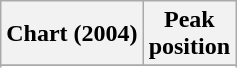<table class="wikitable sortable plainrowheaders" style="text-align:center">
<tr>
<th scope="col">Chart (2004)</th>
<th scope="col">Peak <br>position</th>
</tr>
<tr>
</tr>
<tr>
</tr>
<tr>
</tr>
<tr>
</tr>
<tr>
</tr>
</table>
